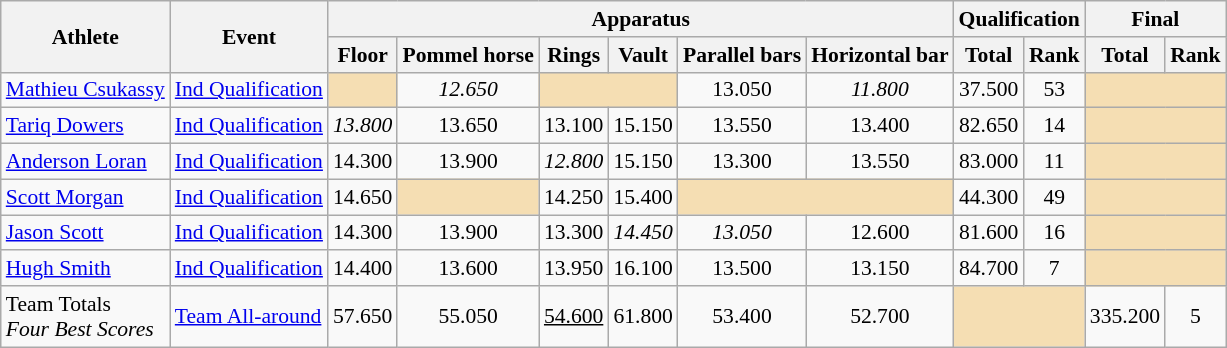<table class="wikitable" style="font-size:90%">
<tr>
<th rowspan="2">Athlete</th>
<th rowspan="2">Event</th>
<th colspan = "6">Apparatus</th>
<th colspan = "2">Qualification</th>
<th colspan = "2">Final</th>
</tr>
<tr>
<th>Floor</th>
<th>Pommel horse</th>
<th>Rings</th>
<th>Vault</th>
<th>Parallel bars</th>
<th>Horizontal bar</th>
<th>Total</th>
<th>Rank</th>
<th>Total</th>
<th>Rank</th>
</tr>
<tr>
<td><a href='#'>Mathieu Csukassy</a></td>
<td><a href='#'>Ind Qualification</a></td>
<td align=center bgcolor=wheat></td>
<td align=center><em>12.650</em></td>
<td align=center colspan=2 bgcolor=wheat></td>
<td align=center>13.050</td>
<td align=center><em>11.800</em></td>
<td align=center>37.500</td>
<td align=center>53</td>
<td align=center colspan=2 bgcolor=wheat></td>
</tr>
<tr>
<td><a href='#'>Tariq Dowers</a></td>
<td><a href='#'>Ind Qualification</a></td>
<td align=center><em>13.800</em></td>
<td align=center>13.650</td>
<td align=center>13.100</td>
<td align=center>15.150</td>
<td align=center>13.550</td>
<td align=center>13.400</td>
<td align=center>82.650</td>
<td align=center>14</td>
<td align=center colspan=2 bgcolor=wheat></td>
</tr>
<tr>
<td><a href='#'>Anderson Loran</a></td>
<td><a href='#'>Ind Qualification</a></td>
<td align=center>14.300</td>
<td align=center>13.900</td>
<td align=center><em>12.800</em></td>
<td align=center>15.150</td>
<td align=center>13.300</td>
<td align=center>13.550</td>
<td align=center>83.000</td>
<td align=center>11</td>
<td align=center colspan=2 bgcolor=wheat></td>
</tr>
<tr>
<td><a href='#'>Scott Morgan</a></td>
<td><a href='#'>Ind Qualification</a></td>
<td align=center>14.650</td>
<td align=center bgcolor=wheat></td>
<td align=center>14.250</td>
<td align=center>15.400</td>
<td align=center colspan=2 bgcolor=wheat></td>
<td align=center>44.300</td>
<td align=center>49</td>
<td align=center colspan=2 bgcolor=wheat></td>
</tr>
<tr>
<td><a href='#'>Jason Scott</a></td>
<td><a href='#'>Ind Qualification</a></td>
<td align=center>14.300</td>
<td align=center>13.900</td>
<td align=center>13.300</td>
<td align=center><em>14.450</em></td>
<td align=center><em>13.050</em></td>
<td align=center>12.600</td>
<td align=center>81.600</td>
<td align=center>16</td>
<td align=center colspan=2 bgcolor=wheat></td>
</tr>
<tr>
<td><a href='#'>Hugh Smith</a></td>
<td><a href='#'>Ind Qualification</a></td>
<td align=center>14.400</td>
<td align=center>13.600</td>
<td align=center>13.950</td>
<td align=center>16.100</td>
<td align=center>13.500</td>
<td align=center>13.150</td>
<td align=center>84.700</td>
<td align=center>7</td>
<td align=center colspan=2 bgcolor=wheat></td>
</tr>
<tr>
<td>Team Totals<br><em>Four Best Scores</em></td>
<td><a href='#'>Team All-around</a></td>
<td align=center>57.650</td>
<td align=center>55.050</td>
<td align=center><u>54.600</u></td>
<td align=center>61.800</td>
<td align=center>53.400</td>
<td align=center>52.700</td>
<td align=center colspan=2 bgcolor=wheat></td>
<td align=center>335.200</td>
<td align=center>5</td>
</tr>
</table>
